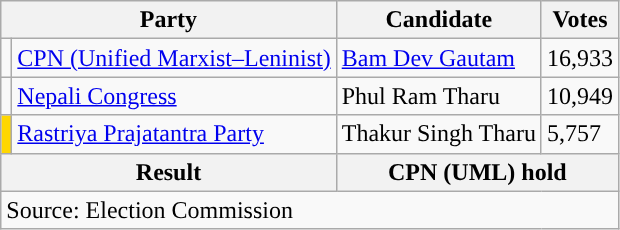<table class="wikitable">
<tr>
<th colspan="2">Party</th>
<th>Candidate</th>
<th>Votes</th>
</tr>
<tr>
<td style="background-color:"></td>
<td><a href='#'>CPN (Unified Marxist–Leninist)</a></td>
<td><a href='#'>Bam Dev Gautam</a></td>
<td>16,933</td>
</tr>
<tr>
<td style="background-color:"></td>
<td><a href='#'>Nepali Congress</a></td>
<td>Phul Ram Tharu</td>
<td>10,949</td>
</tr>
<tr>
<td style="background-color:gold"></td>
<td><a href='#'>Rastriya Prajatantra Party</a></td>
<td>Thakur Singh Tharu</td>
<td>5,757</td>
</tr>
<tr>
<th colspan="2">Result</th>
<th colspan="2">CPN (UML) hold</th>
</tr>
<tr>
<td colspan="4">Source: Election Commission</td>
</tr>
</table>
